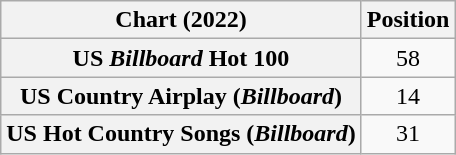<table class="wikitable plainrowheaders" style="text-align:center">
<tr>
<th scope="col">Chart (2022)</th>
<th scope="col">Position</th>
</tr>
<tr>
<th scope="row">US <em>Billboard</em> Hot 100</th>
<td>58</td>
</tr>
<tr>
<th scope="row">US Country Airplay (<em>Billboard</em>)</th>
<td>14</td>
</tr>
<tr>
<th scope="row">US Hot Country Songs (<em>Billboard</em>)</th>
<td>31</td>
</tr>
</table>
